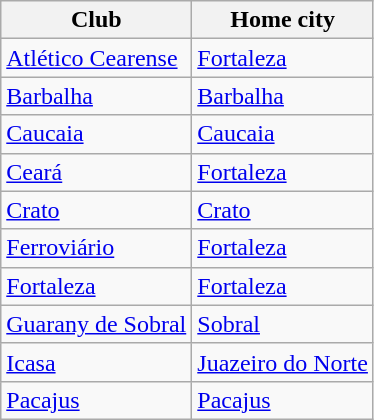<table class="wikitable sortable">
<tr>
<th>Club</th>
<th>Home city</th>
</tr>
<tr>
<td><a href='#'>Atlético Cearense</a></td>
<td><a href='#'>Fortaleza</a></td>
</tr>
<tr>
<td><a href='#'>Barbalha</a></td>
<td><a href='#'>Barbalha</a></td>
</tr>
<tr>
<td><a href='#'>Caucaia</a></td>
<td><a href='#'>Caucaia</a></td>
</tr>
<tr>
<td><a href='#'>Ceará</a></td>
<td><a href='#'>Fortaleza</a></td>
</tr>
<tr>
<td><a href='#'>Crato</a></td>
<td><a href='#'>Crato</a></td>
</tr>
<tr>
<td><a href='#'>Ferroviário</a></td>
<td><a href='#'>Fortaleza</a></td>
</tr>
<tr>
<td><a href='#'>Fortaleza</a></td>
<td><a href='#'>Fortaleza</a></td>
</tr>
<tr>
<td><a href='#'>Guarany de Sobral</a></td>
<td><a href='#'>Sobral</a></td>
</tr>
<tr>
<td><a href='#'>Icasa</a></td>
<td><a href='#'>Juazeiro do Norte</a></td>
</tr>
<tr>
<td><a href='#'>Pacajus</a></td>
<td><a href='#'>Pacajus</a></td>
</tr>
</table>
